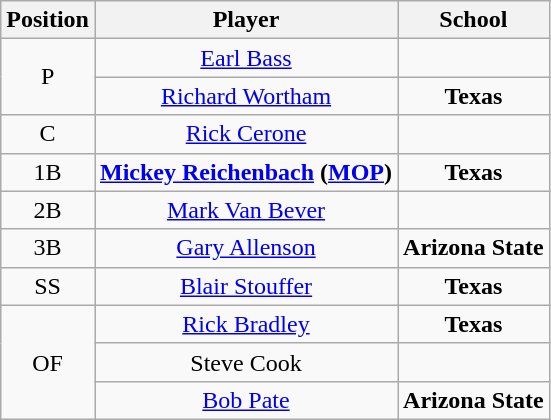<table class="wikitable" style=text-align:center>
<tr>
<th>Position</th>
<th>Player</th>
<th>School</th>
</tr>
<tr>
<td rowspan=2>P</td>
<td><a href='#'>Earl Bass</a></td>
<td style=></td>
</tr>
<tr>
<td><a href='#'>Richard Wortham</a></td>
<td style=><strong>Texas</strong></td>
</tr>
<tr>
<td>C</td>
<td><a href='#'>Rick Cerone</a></td>
<td style=></td>
</tr>
<tr>
<td>1B</td>
<td><strong><a href='#'>Mickey Reichenbach</a> (<a href='#'>MOP</a>)</strong></td>
<td style=><strong>Texas</strong></td>
</tr>
<tr>
<td>2B</td>
<td><a href='#'>Mark Van Bever</a></td>
<td style=></td>
</tr>
<tr>
<td>3B</td>
<td><a href='#'>Gary Allenson</a></td>
<td style=><strong>Arizona State</strong></td>
</tr>
<tr>
<td>SS</td>
<td><a href='#'>Blair Stouffer</a></td>
<td style=><strong>Texas</strong></td>
</tr>
<tr>
<td rowspan=3>OF</td>
<td><a href='#'>Rick Bradley</a></td>
<td style=><strong>Texas</strong></td>
</tr>
<tr>
<td>Steve Cook</td>
<td style=></td>
</tr>
<tr>
<td><a href='#'>Bob Pate</a></td>
<td style=><strong>Arizona State</strong></td>
</tr>
</table>
